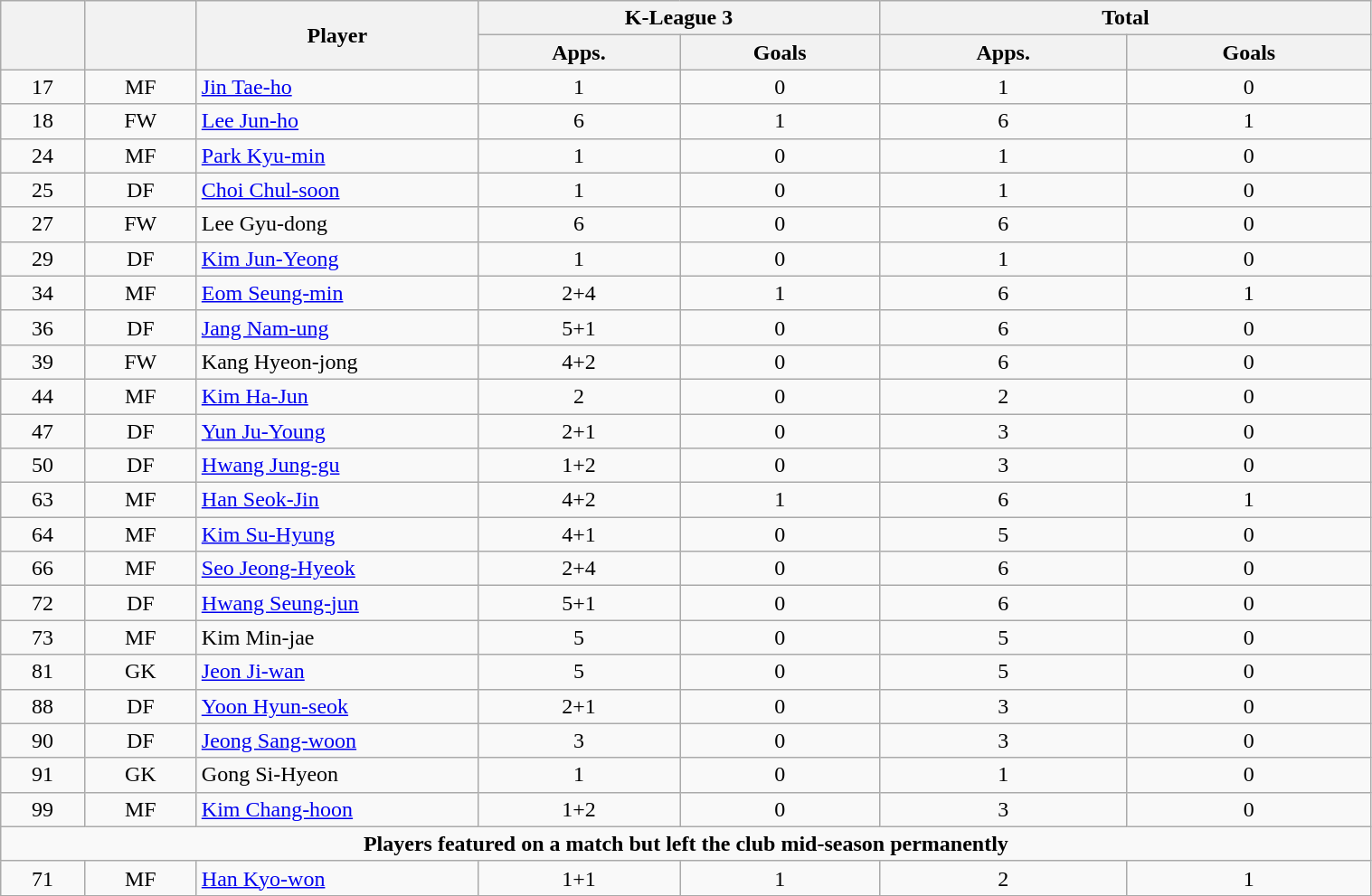<table class="wikitable" style="text-align:center; font-size:100%; width:80%;">
<tr>
<th rowspan=2></th>
<th rowspan=2></th>
<th rowspan=2 width="200">Player</th>
<th colspan=2 width="105">K-League 3</th>
<th colspan=2 width="130">Total</th>
</tr>
<tr>
<th>Apps.</th>
<th> Goals</th>
<th>Apps.</th>
<th> Goals</th>
</tr>
<tr>
<td>17</td>
<td>MF</td>
<td align="left"> <a href='#'>Jin Tae-ho</a></td>
<td>1</td>
<td>0</td>
<td>1</td>
<td>0</td>
</tr>
<tr>
<td>18</td>
<td>FW</td>
<td align="left"> <a href='#'>Lee Jun-ho</a></td>
<td>6</td>
<td>1</td>
<td>6</td>
<td>1</td>
</tr>
<tr>
<td>24</td>
<td>MF</td>
<td align="left"> <a href='#'>Park Kyu-min</a></td>
<td>1</td>
<td>0</td>
<td>1</td>
<td>0</td>
</tr>
<tr>
<td>25</td>
<td>DF</td>
<td align="left"> <a href='#'>Choi Chul-soon</a></td>
<td>1</td>
<td>0</td>
<td>1</td>
<td>0</td>
</tr>
<tr>
<td>27</td>
<td>FW</td>
<td align="left"> Lee Gyu-dong</td>
<td>6</td>
<td>0</td>
<td>6</td>
<td>0</td>
</tr>
<tr>
<td>29</td>
<td>DF</td>
<td align="left"> <a href='#'>Kim Jun-Yeong</a></td>
<td>1</td>
<td>0</td>
<td>1</td>
<td>0</td>
</tr>
<tr>
<td>34</td>
<td>MF</td>
<td align="left"> <a href='#'>Eom Seung-min</a></td>
<td>2+4</td>
<td>1</td>
<td>6</td>
<td>1</td>
</tr>
<tr>
<td>36</td>
<td>DF</td>
<td align="left"> <a href='#'>Jang Nam-ung</a></td>
<td>5+1</td>
<td>0</td>
<td>6</td>
<td>0</td>
</tr>
<tr>
<td>39</td>
<td>FW</td>
<td align="left"> Kang Hyeon-jong</td>
<td>4+2</td>
<td>0</td>
<td>6</td>
<td>0</td>
</tr>
<tr>
<td>44</td>
<td>MF</td>
<td align="left"> <a href='#'>Kim Ha-Jun</a></td>
<td>2</td>
<td>0</td>
<td>2</td>
<td>0</td>
</tr>
<tr>
<td>47</td>
<td>DF</td>
<td align="left"> <a href='#'>Yun Ju-Young</a></td>
<td>2+1</td>
<td>0</td>
<td>3</td>
<td>0</td>
</tr>
<tr>
<td>50</td>
<td>DF</td>
<td align="left"> <a href='#'>Hwang Jung-gu</a></td>
<td>1+2</td>
<td>0</td>
<td>3</td>
<td>0</td>
</tr>
<tr>
<td>63</td>
<td>MF</td>
<td align="left"> <a href='#'>Han Seok-Jin</a></td>
<td>4+2</td>
<td>1</td>
<td>6</td>
<td>1</td>
</tr>
<tr>
<td>64</td>
<td>MF</td>
<td align="left"> <a href='#'>Kim Su-Hyung</a></td>
<td>4+1</td>
<td>0</td>
<td>5</td>
<td>0</td>
</tr>
<tr>
<td>66</td>
<td>MF</td>
<td align="left"> <a href='#'>Seo Jeong-Hyeok</a></td>
<td>2+4</td>
<td>0</td>
<td>6</td>
<td>0</td>
</tr>
<tr>
<td>72</td>
<td>DF</td>
<td align="left"> <a href='#'>Hwang Seung-jun</a></td>
<td>5+1</td>
<td>0</td>
<td>6</td>
<td>0</td>
</tr>
<tr>
<td>73</td>
<td>MF</td>
<td align="left"> Kim Min-jae</td>
<td>5</td>
<td>0</td>
<td>5</td>
<td>0</td>
</tr>
<tr>
<td>81</td>
<td>GK</td>
<td align="left"> <a href='#'>Jeon Ji-wan</a></td>
<td>5</td>
<td>0</td>
<td>5</td>
<td>0</td>
</tr>
<tr>
<td>88</td>
<td>DF</td>
<td align="left"> <a href='#'>Yoon Hyun-seok</a></td>
<td>2+1</td>
<td>0</td>
<td>3</td>
<td>0</td>
</tr>
<tr>
<td>90</td>
<td>DF</td>
<td align="left"> <a href='#'>Jeong Sang-woon</a></td>
<td>3</td>
<td>0</td>
<td>3</td>
<td>0</td>
</tr>
<tr>
<td>91</td>
<td>GK</td>
<td align="left"> Gong Si-Hyeon</td>
<td>1</td>
<td>0</td>
<td>1</td>
<td>0</td>
</tr>
<tr>
<td>99</td>
<td>MF</td>
<td align="left"> <a href='#'>Kim Chang-hoon</a></td>
<td>1+2</td>
<td>0</td>
<td>3</td>
<td>0</td>
</tr>
<tr>
<td colspan="15"><strong>Players featured on a match but left the club mid-season permanently</strong></td>
</tr>
<tr>
<td>71</td>
<td>MF</td>
<td align="left"> <a href='#'>Han Kyo-won</a></td>
<td>1+1</td>
<td>1</td>
<td>2</td>
<td>1</td>
</tr>
<tr>
</tr>
</table>
